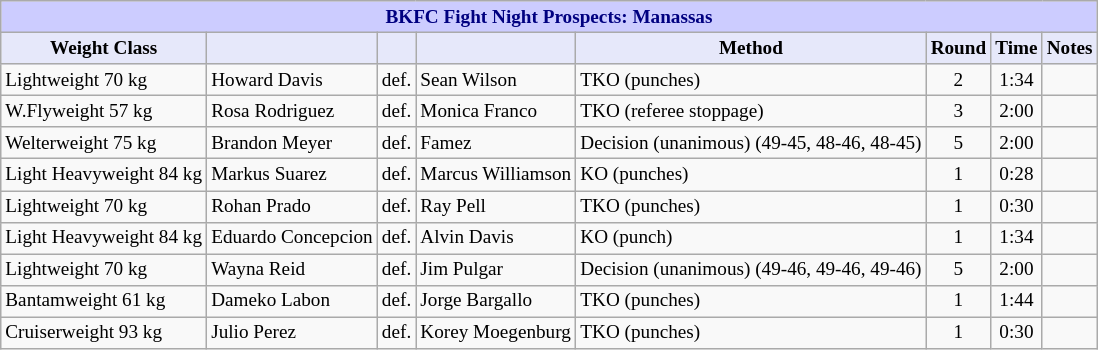<table class="wikitable" style="font-size: 80%;">
<tr>
<th colspan="8" style="background-color: #ccf; color: #000080; text-align: center;"><strong>BKFC Fight Night Prospects: Manassas</strong></th>
</tr>
<tr>
<th colspan="1" style="background-color: #E6E8FA; color: #000000; text-align: center;">Weight Class</th>
<th colspan="1" style="background-color: #E6E8FA; color: #000000; text-align: center;"></th>
<th colspan="1" style="background-color: #E6E8FA; color: #000000; text-align: center;"></th>
<th colspan="1" style="background-color: #E6E8FA; color: #000000; text-align: center;"></th>
<th colspan="1" style="background-color: #E6E8FA; color: #000000; text-align: center;">Method</th>
<th colspan="1" style="background-color: #E6E8FA; color: #000000; text-align: center;">Round</th>
<th colspan="1" style="background-color: #E6E8FA; color: #000000; text-align: center;">Time</th>
<th colspan="1" style="background-color: #E6E8FA; color: #000000; text-align: center;">Notes</th>
</tr>
<tr>
<td>Lightweight 70 kg</td>
<td> Howard Davis</td>
<td align=center>def.</td>
<td> Sean Wilson</td>
<td>TKO (punches)</td>
<td align=center>2</td>
<td align=center>1:34</td>
<td></td>
</tr>
<tr>
<td>W.Flyweight 57 kg</td>
<td> Rosa Rodriguez</td>
<td align=center>def.</td>
<td> Monica Franco</td>
<td>TKO (referee stoppage)</td>
<td align=center>3</td>
<td align=center>2:00</td>
<td></td>
</tr>
<tr>
<td>Welterweight 75 kg</td>
<td> Brandon Meyer</td>
<td align=center>def.</td>
<td> Famez</td>
<td>Decision (unanimous) (49-45, 48-46, 48-45)</td>
<td align=center>5</td>
<td align=center>2:00</td>
<td></td>
</tr>
<tr>
<td>Light Heavyweight 84 kg</td>
<td> Markus Suarez</td>
<td align=center>def.</td>
<td> Marcus Williamson</td>
<td>KO (punches)</td>
<td align=center>1</td>
<td align=center>0:28</td>
<td></td>
</tr>
<tr>
<td>Lightweight 70 kg</td>
<td> Rohan Prado</td>
<td align=center>def.</td>
<td> Ray Pell</td>
<td>TKO (punches)</td>
<td align=center>1</td>
<td align=center>0:30</td>
<td></td>
</tr>
<tr>
<td>Light Heavyweight 84 kg</td>
<td> Eduardo Concepcion</td>
<td align=center>def.</td>
<td> Alvin Davis</td>
<td>KO (punch)</td>
<td align=center>1</td>
<td align=center>1:34</td>
<td></td>
</tr>
<tr>
<td>Lightweight 70 kg</td>
<td> Wayna Reid</td>
<td align=center>def.</td>
<td> Jim Pulgar</td>
<td>Decision (unanimous) (49-46, 49-46, 49-46)</td>
<td align=center>5</td>
<td align=center>2:00</td>
<td></td>
</tr>
<tr>
<td>Bantamweight 61 kg</td>
<td> Dameko Labon</td>
<td align=center>def.</td>
<td> Jorge Bargallo</td>
<td>TKO (punches)</td>
<td align=center>1</td>
<td align=center>1:44</td>
<td></td>
</tr>
<tr>
<td>Cruiserweight 93 kg</td>
<td> Julio Perez</td>
<td align=center>def.</td>
<td> Korey Moegenburg</td>
<td>TKO (punches)</td>
<td align=center>1</td>
<td align=center>0:30</td>
<td></td>
</tr>
</table>
